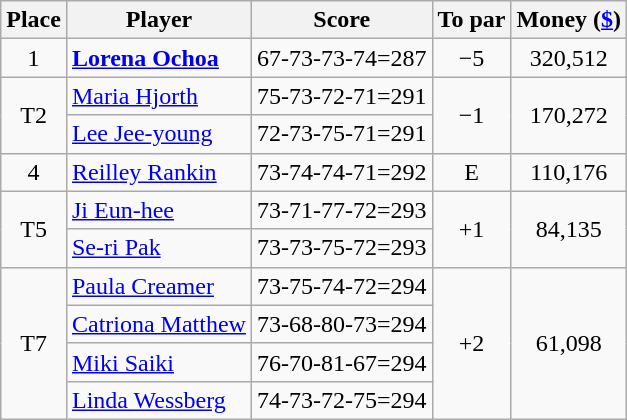<table class="wikitable">
<tr>
<th>Place</th>
<th>Player</th>
<th>Score</th>
<th>To par</th>
<th>Money (<a href='#'>$</a>)</th>
</tr>
<tr>
<td align=center>1</td>
<td> <strong><a href='#'>Lorena Ochoa</a></strong></td>
<td>67-73-73-74=287</td>
<td align=center>−5</td>
<td align=center>320,512</td>
</tr>
<tr>
<td rowspan="2" align=center>T2</td>
<td> <a href='#'>Maria Hjorth</a></td>
<td>75-73-72-71=291</td>
<td rowspan="2" align=center>−1</td>
<td rowspan=2 align=center>170,272</td>
</tr>
<tr>
<td> <a href='#'>Lee Jee-young</a></td>
<td>72-73-75-71=291</td>
</tr>
<tr>
<td align=center>4</td>
<td> <a href='#'>Reilley Rankin</a></td>
<td>73-74-74-71=292</td>
<td align=center>E</td>
<td align=center>110,176</td>
</tr>
<tr>
<td rowspan="2" align=center>T5</td>
<td> <a href='#'>Ji Eun-hee</a></td>
<td>73-71-77-72=293</td>
<td rowspan="2" align=center>+1</td>
<td rowspan=2 align=center>84,135</td>
</tr>
<tr>
<td> <a href='#'>Se-ri Pak</a></td>
<td>73-73-75-72=293</td>
</tr>
<tr>
<td rowspan="4" align=center>T7</td>
<td> <a href='#'>Paula Creamer</a></td>
<td>73-75-74-72=294</td>
<td rowspan="4" align=center>+2</td>
<td rowspan=4 align=center>61,098</td>
</tr>
<tr>
<td> <a href='#'>Catriona Matthew</a></td>
<td>73-68-80-73=294</td>
</tr>
<tr>
<td> <a href='#'>Miki Saiki</a></td>
<td>76-70-81-67=294</td>
</tr>
<tr>
<td> <a href='#'>Linda Wessberg</a></td>
<td>74-73-72-75=294</td>
</tr>
</table>
